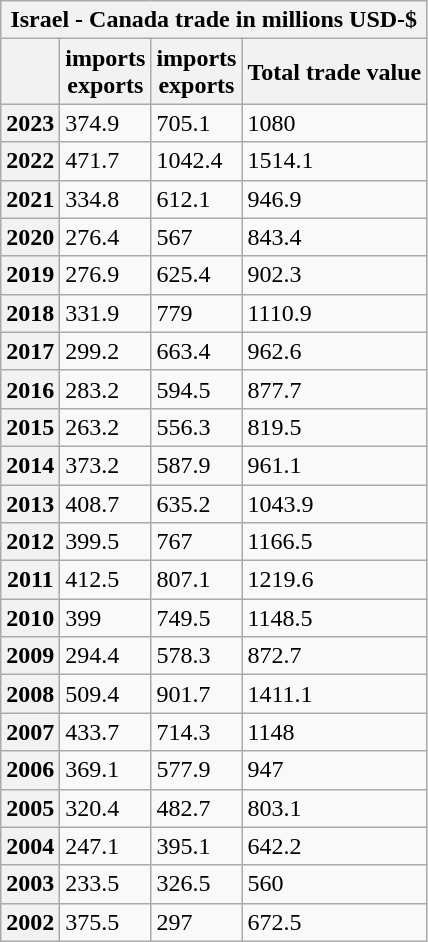<table class="wikitable mw-collapsible mw-collapsed">
<tr>
<th colspan="4">Israel - Canada trade in millions USD-$ </th>
</tr>
<tr>
<th></th>
<th> imports<br> exports</th>
<th> imports<br> exports</th>
<th>Total trade value</th>
</tr>
<tr>
<th>2023</th>
<td>374.9</td>
<td>705.1</td>
<td>1080</td>
</tr>
<tr>
<th>2022</th>
<td>471.7</td>
<td>1042.4</td>
<td>1514.1</td>
</tr>
<tr>
<th>2021</th>
<td>334.8</td>
<td>612.1</td>
<td>946.9</td>
</tr>
<tr>
<th>2020</th>
<td>276.4</td>
<td>567</td>
<td>843.4</td>
</tr>
<tr>
<th>2019</th>
<td>276.9</td>
<td>625.4</td>
<td>902.3</td>
</tr>
<tr>
<th>2018</th>
<td>331.9</td>
<td>779</td>
<td>1110.9</td>
</tr>
<tr>
<th>2017</th>
<td>299.2</td>
<td>663.4</td>
<td>962.6</td>
</tr>
<tr>
<th>2016</th>
<td>283.2</td>
<td>594.5</td>
<td>877.7</td>
</tr>
<tr>
<th>2015</th>
<td>263.2</td>
<td>556.3</td>
<td>819.5</td>
</tr>
<tr>
<th>2014</th>
<td>373.2</td>
<td>587.9</td>
<td>961.1</td>
</tr>
<tr>
<th>2013</th>
<td>408.7</td>
<td>635.2</td>
<td>1043.9</td>
</tr>
<tr>
<th>2012</th>
<td>399.5</td>
<td>767</td>
<td>1166.5</td>
</tr>
<tr>
<th>2011</th>
<td>412.5</td>
<td>807.1</td>
<td>1219.6</td>
</tr>
<tr>
<th>2010</th>
<td>399</td>
<td>749.5</td>
<td>1148.5</td>
</tr>
<tr>
<th>2009</th>
<td>294.4</td>
<td>578.3</td>
<td>872.7</td>
</tr>
<tr>
<th>2008</th>
<td>509.4</td>
<td>901.7</td>
<td>1411.1</td>
</tr>
<tr>
<th>2007</th>
<td>433.7</td>
<td>714.3</td>
<td>1148</td>
</tr>
<tr>
<th>2006</th>
<td>369.1</td>
<td>577.9</td>
<td>947</td>
</tr>
<tr>
<th>2005</th>
<td>320.4</td>
<td>482.7</td>
<td>803.1</td>
</tr>
<tr>
<th>2004</th>
<td>247.1</td>
<td>395.1</td>
<td>642.2</td>
</tr>
<tr>
<th>2003</th>
<td>233.5</td>
<td>326.5</td>
<td>560</td>
</tr>
<tr>
<th>2002</th>
<td>375.5</td>
<td>297</td>
<td>672.5</td>
</tr>
</table>
